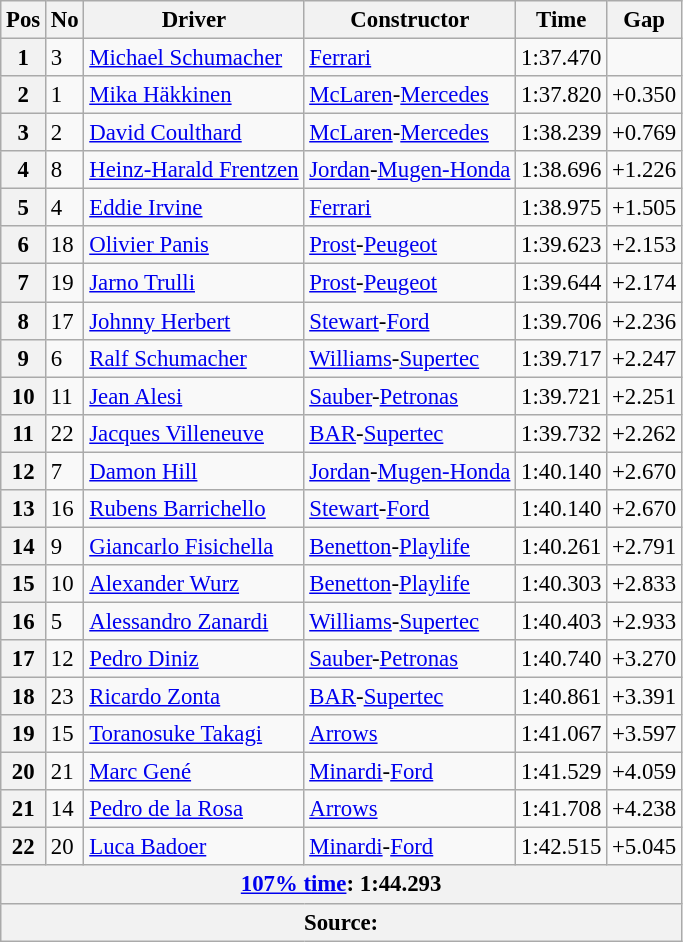<table class="wikitable sortable" style="font-size: 95%;">
<tr>
<th>Pos</th>
<th>No</th>
<th>Driver</th>
<th>Constructor</th>
<th>Time</th>
<th>Gap</th>
</tr>
<tr>
<th>1</th>
<td>3</td>
<td> <a href='#'>Michael Schumacher</a></td>
<td><a href='#'>Ferrari</a></td>
<td>1:37.470</td>
<td></td>
</tr>
<tr>
<th>2</th>
<td>1</td>
<td> <a href='#'>Mika Häkkinen</a></td>
<td><a href='#'>McLaren</a>-<a href='#'>Mercedes</a></td>
<td>1:37.820</td>
<td>+0.350</td>
</tr>
<tr>
<th>3</th>
<td>2</td>
<td> <a href='#'>David Coulthard</a></td>
<td><a href='#'>McLaren</a>-<a href='#'>Mercedes</a></td>
<td>1:38.239</td>
<td>+0.769</td>
</tr>
<tr>
<th>4</th>
<td>8</td>
<td> <a href='#'>Heinz-Harald Frentzen</a></td>
<td><a href='#'>Jordan</a>-<a href='#'>Mugen-Honda</a></td>
<td>1:38.696</td>
<td>+1.226</td>
</tr>
<tr>
<th>5</th>
<td>4</td>
<td> <a href='#'>Eddie Irvine</a></td>
<td><a href='#'>Ferrari</a></td>
<td>1:38.975</td>
<td>+1.505</td>
</tr>
<tr>
<th>6</th>
<td>18</td>
<td> <a href='#'>Olivier Panis</a></td>
<td><a href='#'>Prost</a>-<a href='#'>Peugeot</a></td>
<td>1:39.623</td>
<td>+2.153</td>
</tr>
<tr>
<th>7</th>
<td>19</td>
<td> <a href='#'>Jarno Trulli</a></td>
<td><a href='#'>Prost</a>-<a href='#'>Peugeot</a></td>
<td>1:39.644</td>
<td>+2.174</td>
</tr>
<tr>
<th>8</th>
<td>17</td>
<td> <a href='#'>Johnny Herbert</a></td>
<td><a href='#'>Stewart</a>-<a href='#'>Ford</a></td>
<td>1:39.706</td>
<td>+2.236</td>
</tr>
<tr>
<th>9</th>
<td>6</td>
<td> <a href='#'>Ralf Schumacher</a></td>
<td><a href='#'>Williams</a>-<a href='#'>Supertec</a></td>
<td>1:39.717</td>
<td>+2.247</td>
</tr>
<tr>
<th>10</th>
<td>11</td>
<td> <a href='#'>Jean Alesi</a></td>
<td><a href='#'>Sauber</a>-<a href='#'>Petronas</a></td>
<td>1:39.721</td>
<td>+2.251</td>
</tr>
<tr>
<th>11</th>
<td>22</td>
<td> <a href='#'>Jacques Villeneuve</a></td>
<td><a href='#'>BAR</a>-<a href='#'>Supertec</a></td>
<td>1:39.732</td>
<td>+2.262</td>
</tr>
<tr>
<th>12</th>
<td>7</td>
<td> <a href='#'>Damon Hill</a></td>
<td><a href='#'>Jordan</a>-<a href='#'>Mugen-Honda</a></td>
<td>1:40.140</td>
<td>+2.670</td>
</tr>
<tr>
<th>13</th>
<td>16</td>
<td> <a href='#'>Rubens Barrichello</a></td>
<td><a href='#'>Stewart</a>-<a href='#'>Ford</a></td>
<td>1:40.140</td>
<td>+2.670</td>
</tr>
<tr>
<th>14</th>
<td>9</td>
<td> <a href='#'>Giancarlo Fisichella</a></td>
<td><a href='#'>Benetton</a>-<a href='#'>Playlife</a></td>
<td>1:40.261</td>
<td>+2.791</td>
</tr>
<tr>
<th>15</th>
<td>10</td>
<td> <a href='#'>Alexander Wurz</a></td>
<td><a href='#'>Benetton</a>-<a href='#'>Playlife</a></td>
<td>1:40.303</td>
<td>+2.833</td>
</tr>
<tr>
<th>16</th>
<td>5</td>
<td> <a href='#'>Alessandro Zanardi</a></td>
<td><a href='#'>Williams</a>-<a href='#'>Supertec</a></td>
<td>1:40.403</td>
<td>+2.933</td>
</tr>
<tr>
<th>17</th>
<td>12</td>
<td> <a href='#'>Pedro Diniz</a></td>
<td><a href='#'>Sauber</a>-<a href='#'>Petronas</a></td>
<td>1:40.740</td>
<td>+3.270</td>
</tr>
<tr>
<th>18</th>
<td>23</td>
<td> <a href='#'>Ricardo Zonta</a></td>
<td><a href='#'>BAR</a>-<a href='#'>Supertec</a></td>
<td>1:40.861</td>
<td>+3.391</td>
</tr>
<tr>
<th>19</th>
<td>15</td>
<td> <a href='#'>Toranosuke Takagi</a></td>
<td><a href='#'>Arrows</a></td>
<td>1:41.067</td>
<td>+3.597</td>
</tr>
<tr>
<th>20</th>
<td>21</td>
<td> <a href='#'>Marc Gené</a></td>
<td><a href='#'>Minardi</a>-<a href='#'>Ford</a></td>
<td>1:41.529</td>
<td>+4.059</td>
</tr>
<tr>
<th>21</th>
<td>14</td>
<td> <a href='#'>Pedro de la Rosa</a></td>
<td><a href='#'>Arrows</a></td>
<td>1:41.708</td>
<td>+4.238</td>
</tr>
<tr>
<th>22</th>
<td>20</td>
<td> <a href='#'>Luca Badoer</a></td>
<td><a href='#'>Minardi</a>-<a href='#'>Ford</a></td>
<td>1:42.515</td>
<td>+5.045</td>
</tr>
<tr>
<th colspan="6"><a href='#'>107% time</a>: 1:44.293</th>
</tr>
<tr>
<th colspan="6">Source: </th>
</tr>
</table>
